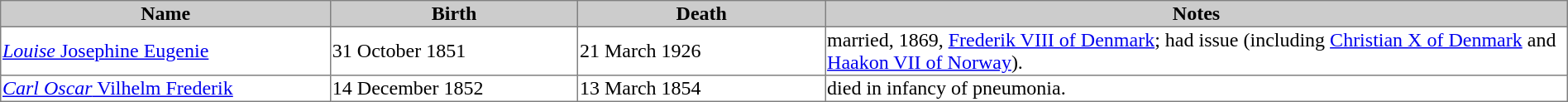<table border=1 style="border-collapse: collapse;">
<tr bgcolor=cccccc>
<th width="20%">Name</th>
<th width="15%">Birth</th>
<th width="15%">Death</th>
<th width="45%">Notes</th>
</tr>
<tr>
<td><a href='#'><em>Louise</em> Josephine Eugenie</a></td>
<td>31 October 1851</td>
<td>21 March 1926</td>
<td>married, 1869, <a href='#'>Frederik VIII of Denmark</a>; had issue (including <a href='#'>Christian X of Denmark</a> and <a href='#'>Haakon VII of Norway</a>).</td>
</tr>
<tr>
<td><a href='#'><em>Carl Oscar</em> Vilhelm Frederik</a></td>
<td>14 December 1852</td>
<td>13 March 1854</td>
<td>died in infancy of pneumonia.</td>
</tr>
</table>
